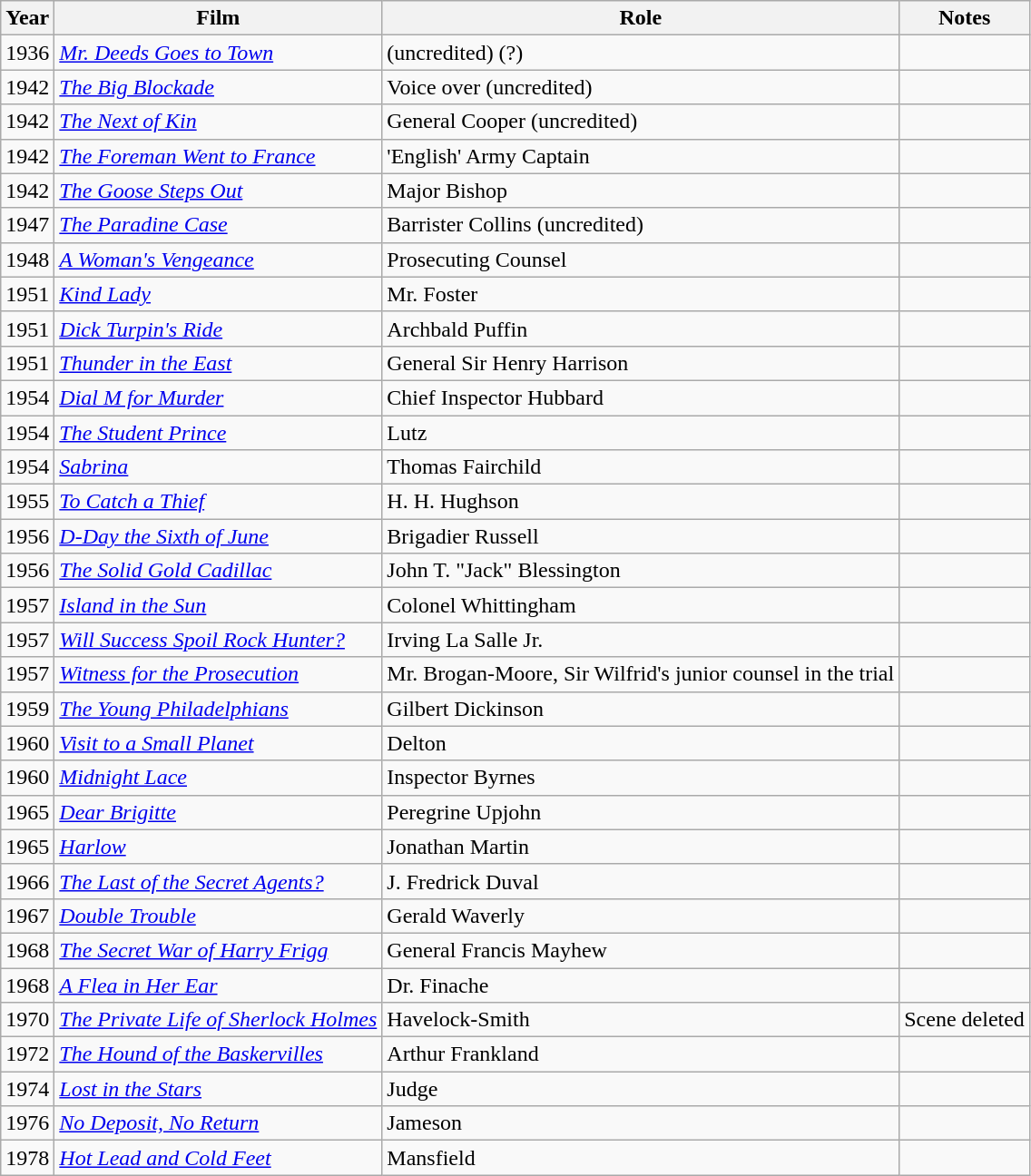<table class="wikitable sortable">
<tr>
<th>Year</th>
<th>Film</th>
<th>Role</th>
<th class="unsortable">Notes</th>
</tr>
<tr>
<td>1936</td>
<td><em><a href='#'>Mr. Deeds Goes to Town</a></em></td>
<td>(uncredited) (?)</td>
<td></td>
</tr>
<tr>
<td>1942</td>
<td><em><a href='#'>The Big Blockade</a></em></td>
<td>Voice over (uncredited)</td>
<td></td>
</tr>
<tr>
<td>1942</td>
<td><em><a href='#'>The Next of Kin</a></em></td>
<td>General Cooper (uncredited)</td>
<td></td>
</tr>
<tr>
<td>1942</td>
<td><em><a href='#'>The Foreman Went to France</a></em></td>
<td>'English' Army Captain</td>
<td></td>
</tr>
<tr>
<td>1942</td>
<td><em><a href='#'>The Goose Steps Out</a></em></td>
<td>Major Bishop</td>
<td></td>
</tr>
<tr>
<td>1947</td>
<td><em><a href='#'>The Paradine Case</a></em></td>
<td>Barrister Collins (uncredited)</td>
<td></td>
</tr>
<tr>
<td>1948</td>
<td><em><a href='#'>A Woman's Vengeance</a></em></td>
<td>Prosecuting Counsel</td>
<td></td>
</tr>
<tr>
<td>1951</td>
<td><em><a href='#'>Kind Lady</a></em></td>
<td>Mr. Foster</td>
<td></td>
</tr>
<tr>
<td>1951</td>
<td><em><a href='#'>Dick Turpin's Ride</a></em></td>
<td>Archbald Puffin</td>
<td></td>
</tr>
<tr>
<td>1951</td>
<td><em><a href='#'>Thunder in the East</a></em></td>
<td>General Sir Henry Harrison</td>
<td></td>
</tr>
<tr>
<td>1954</td>
<td><em><a href='#'>Dial M for Murder</a></em></td>
<td>Chief Inspector Hubbard</td>
<td></td>
</tr>
<tr>
<td>1954</td>
<td><em><a href='#'>The Student Prince</a></em></td>
<td>Lutz</td>
<td></td>
</tr>
<tr>
<td>1954</td>
<td><em><a href='#'>Sabrina</a></em></td>
<td>Thomas Fairchild</td>
<td></td>
</tr>
<tr>
<td>1955</td>
<td><em><a href='#'>To Catch a Thief</a></em></td>
<td>H. H. Hughson</td>
<td></td>
</tr>
<tr>
<td>1956</td>
<td><em><a href='#'>D-Day the Sixth of June</a></em></td>
<td>Brigadier Russell</td>
<td></td>
</tr>
<tr>
<td>1956</td>
<td><em><a href='#'>The Solid Gold Cadillac</a></em></td>
<td>John T. "Jack" Blessington</td>
<td></td>
</tr>
<tr>
<td>1957</td>
<td><em><a href='#'>Island in the Sun</a></em></td>
<td>Colonel Whittingham</td>
<td></td>
</tr>
<tr>
<td>1957</td>
<td><em><a href='#'>Will Success Spoil Rock Hunter?</a></em></td>
<td>Irving La Salle Jr.</td>
<td></td>
</tr>
<tr>
<td>1957</td>
<td><em><a href='#'>Witness for the Prosecution</a></em></td>
<td>Mr. Brogan-Moore, Sir Wilfrid's junior counsel in the trial</td>
<td></td>
</tr>
<tr>
<td>1959</td>
<td><em><a href='#'>The Young Philadelphians</a></em></td>
<td>Gilbert Dickinson</td>
<td></td>
</tr>
<tr>
<td>1960</td>
<td><em><a href='#'>Visit to a Small Planet</a></em></td>
<td>Delton</td>
<td></td>
</tr>
<tr>
<td>1960</td>
<td><em><a href='#'>Midnight Lace</a></em></td>
<td>Inspector Byrnes</td>
<td></td>
</tr>
<tr>
<td>1965</td>
<td><em><a href='#'>Dear Brigitte</a></em></td>
<td>Peregrine Upjohn</td>
<td></td>
</tr>
<tr>
<td>1965</td>
<td><em><a href='#'>Harlow</a></em></td>
<td>Jonathan Martin</td>
<td></td>
</tr>
<tr>
<td>1966</td>
<td><em><a href='#'>The Last of the Secret Agents?</a></em></td>
<td>J. Fredrick Duval</td>
<td></td>
</tr>
<tr>
<td>1967</td>
<td><em><a href='#'>Double Trouble</a></em></td>
<td>Gerald Waverly</td>
<td></td>
</tr>
<tr>
<td>1968</td>
<td><em><a href='#'>The Secret War of Harry Frigg</a></em></td>
<td>General Francis Mayhew</td>
<td></td>
</tr>
<tr>
<td>1968</td>
<td><em><a href='#'>A Flea in Her Ear</a></em></td>
<td>Dr. Finache</td>
<td></td>
</tr>
<tr>
<td>1970</td>
<td><a href='#'><em>The Private Life of Sherlock Holmes</em></a></td>
<td>Havelock-Smith</td>
<td>Scene deleted</td>
</tr>
<tr>
<td>1972</td>
<td><em><a href='#'>The Hound of the Baskervilles</a></em></td>
<td>Arthur Frankland</td>
<td></td>
</tr>
<tr>
<td>1974</td>
<td><em><a href='#'>Lost in the Stars</a></em></td>
<td>Judge</td>
<td></td>
</tr>
<tr>
<td>1976</td>
<td><em><a href='#'>No Deposit, No Return</a></em></td>
<td>Jameson</td>
<td></td>
</tr>
<tr>
<td>1978</td>
<td><em><a href='#'>Hot Lead and Cold Feet</a></em></td>
<td>Mansfield</td>
<td></td>
</tr>
</table>
